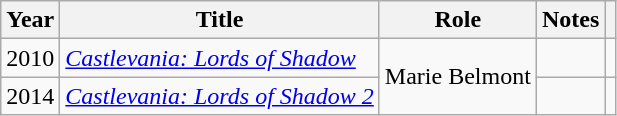<table class="wikitable plainrowheaders sortable">
<tr>
<th>Year</th>
<th>Title</th>
<th>Role</th>
<th scope="col" class="unsortable">Notes</th>
<th scope="col" class="unsortable"></th>
</tr>
<tr>
<td>2010</td>
<td><em><a href='#'>Castlevania: Lords of Shadow</a></em></td>
<td rowspan="2">Marie Belmont</td>
<td></td>
<td style="text-align: center;"></td>
</tr>
<tr>
<td>2014</td>
<td><em><a href='#'>Castlevania: Lords of Shadow 2</a></em></td>
<td></td>
<td style="text-align: center;"></td>
</tr>
</table>
